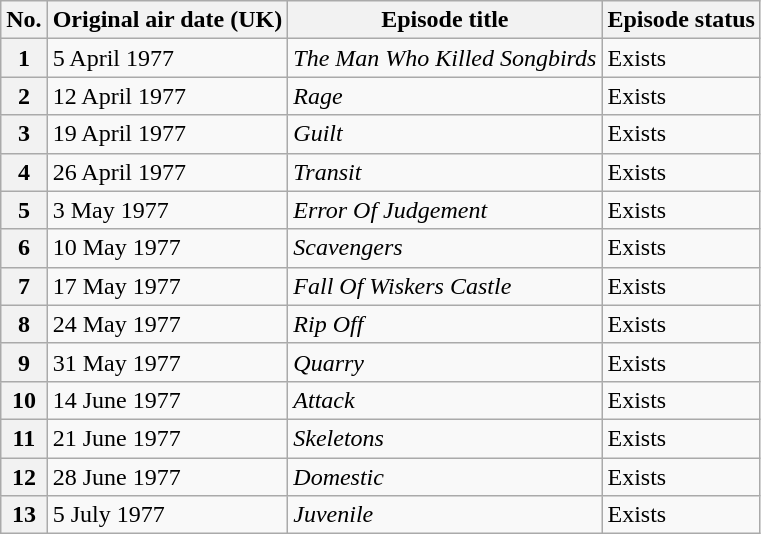<table class="wikitable">
<tr>
<th>No.</th>
<th>Original air date (UK)</th>
<th>Episode title</th>
<th>Episode status</th>
</tr>
<tr>
<th style="text-align:center;">1</th>
<td>5 April 1977</td>
<td><em>The Man Who Killed Songbirds</em></td>
<td>Exists</td>
</tr>
<tr>
<th style="text-align:center;">2</th>
<td>12 April 1977</td>
<td><em>Rage</em></td>
<td>Exists</td>
</tr>
<tr>
<th style="text-align:center;">3</th>
<td>19 April 1977</td>
<td><em>Guilt</em></td>
<td>Exists</td>
</tr>
<tr>
<th style="text-align:center;">4</th>
<td>26 April 1977</td>
<td><em>Transit</em></td>
<td>Exists</td>
</tr>
<tr>
<th style="text-align:center;">5</th>
<td>3 May 1977</td>
<td><em>Error Of Judgement</em></td>
<td>Exists</td>
</tr>
<tr>
<th style="text-align:center;">6</th>
<td>10 May 1977</td>
<td><em>Scavengers</em></td>
<td>Exists</td>
</tr>
<tr>
<th style="text-align:center;">7</th>
<td>17 May 1977</td>
<td><em>Fall Of Wiskers Castle</em></td>
<td>Exists</td>
</tr>
<tr>
<th style="text-align:center;">8</th>
<td>24 May 1977</td>
<td><em>Rip Off</em></td>
<td>Exists</td>
</tr>
<tr>
<th style="text-align:center;">9</th>
<td>31 May 1977</td>
<td><em>Quarry</em></td>
<td>Exists</td>
</tr>
<tr>
<th style="text-align:center;">10</th>
<td>14 June 1977</td>
<td><em>Attack</em></td>
<td>Exists</td>
</tr>
<tr>
<th style="text-align:center;">11</th>
<td>21 June 1977</td>
<td><em>Skeletons</em></td>
<td>Exists</td>
</tr>
<tr>
<th style="text-align:center;">12</th>
<td>28 June 1977</td>
<td><em>Domestic</em></td>
<td>Exists</td>
</tr>
<tr>
<th style="text-align:center;">13</th>
<td>5 July 1977</td>
<td><em>Juvenile</em></td>
<td>Exists</td>
</tr>
</table>
